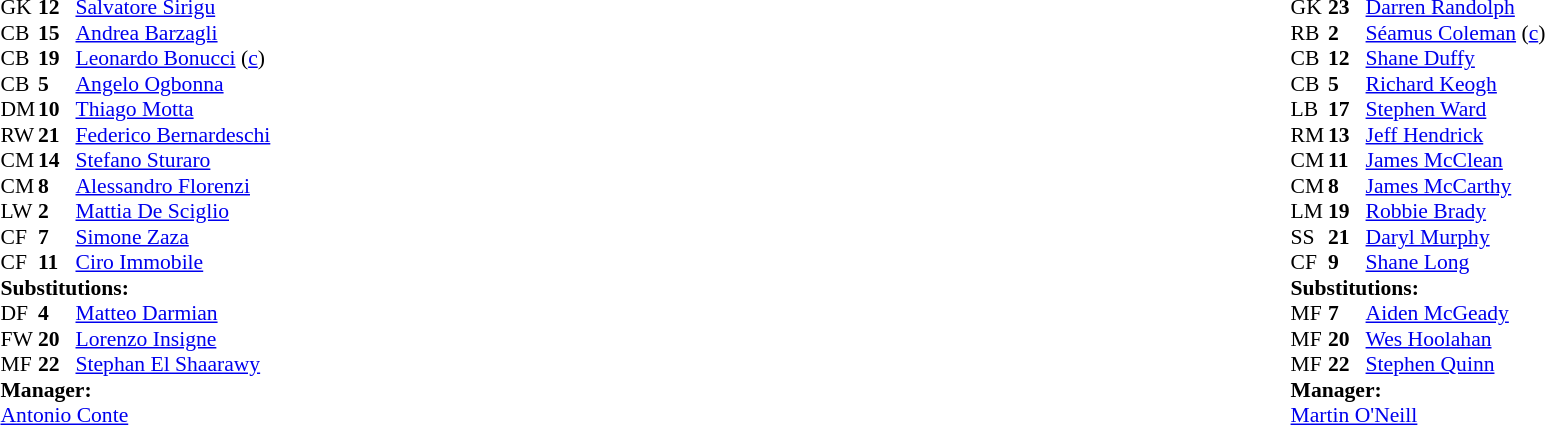<table style="width:100%;">
<tr>
<td style="vertical-align:top; width:40%;"><br><table style="font-size:90%" cellspacing="0" cellpadding="0">
<tr>
<th width="25"></th>
<th width="25"></th>
</tr>
<tr>
<td>GK</td>
<td><strong>12</strong></td>
<td><a href='#'>Salvatore Sirigu</a></td>
<td></td>
</tr>
<tr>
<td>CB</td>
<td><strong>15</strong></td>
<td><a href='#'>Andrea Barzagli</a></td>
<td></td>
</tr>
<tr>
<td>CB</td>
<td><strong>19</strong></td>
<td><a href='#'>Leonardo Bonucci</a> (<a href='#'>c</a>)</td>
</tr>
<tr>
<td>CB</td>
<td><strong>5</strong></td>
<td><a href='#'>Angelo Ogbonna</a></td>
</tr>
<tr>
<td>DM</td>
<td><strong>10</strong></td>
<td><a href='#'>Thiago Motta</a></td>
</tr>
<tr>
<td>RW</td>
<td><strong>21</strong></td>
<td><a href='#'>Federico Bernardeschi</a></td>
<td></td>
<td></td>
</tr>
<tr>
<td>CM</td>
<td><strong>14</strong></td>
<td><a href='#'>Stefano Sturaro</a></td>
</tr>
<tr>
<td>CM</td>
<td><strong>8</strong></td>
<td><a href='#'>Alessandro Florenzi</a></td>
</tr>
<tr>
<td>LW</td>
<td><strong>2</strong></td>
<td><a href='#'>Mattia De Sciglio</a></td>
<td></td>
<td></td>
</tr>
<tr>
<td>CF</td>
<td><strong>7</strong></td>
<td><a href='#'>Simone Zaza</a></td>
<td></td>
</tr>
<tr>
<td>CF</td>
<td><strong>11</strong></td>
<td><a href='#'>Ciro Immobile</a></td>
<td></td>
<td></td>
</tr>
<tr>
<td colspan=3><strong>Substitutions:</strong></td>
</tr>
<tr>
<td>DF</td>
<td><strong>4</strong></td>
<td><a href='#'>Matteo Darmian</a></td>
<td></td>
<td></td>
</tr>
<tr>
<td>FW</td>
<td><strong>20</strong></td>
<td><a href='#'>Lorenzo Insigne</a></td>
<td></td>
<td></td>
</tr>
<tr>
<td>MF</td>
<td><strong>22</strong></td>
<td><a href='#'>Stephan El Shaarawy</a></td>
<td></td>
<td></td>
</tr>
<tr>
<td colspan=3><strong>Manager:</strong></td>
</tr>
<tr>
<td colspan=3><a href='#'>Antonio Conte</a></td>
</tr>
</table>
</td>
<td valign="top"></td>
<td style="vertical-align:top; width:50%;"><br><table style="font-size:90%; margin:auto;" cellspacing="0" cellpadding="0">
<tr>
<th width=25></th>
<th width=25></th>
</tr>
<tr>
<td>GK</td>
<td><strong>23</strong></td>
<td><a href='#'>Darren Randolph</a></td>
</tr>
<tr>
<td>RB</td>
<td><strong>2</strong></td>
<td><a href='#'>Séamus Coleman</a> (<a href='#'>c</a>)</td>
</tr>
<tr>
<td>CB</td>
<td><strong>12</strong></td>
<td><a href='#'>Shane Duffy</a></td>
</tr>
<tr>
<td>CB</td>
<td><strong>5</strong></td>
<td><a href='#'>Richard Keogh</a></td>
</tr>
<tr>
<td>LB</td>
<td><strong>17</strong></td>
<td><a href='#'>Stephen Ward</a></td>
<td></td>
</tr>
<tr>
<td>RM</td>
<td><strong>13</strong></td>
<td><a href='#'>Jeff Hendrick</a></td>
</tr>
<tr>
<td>CM</td>
<td><strong>11</strong></td>
<td><a href='#'>James McClean</a></td>
</tr>
<tr>
<td>CM</td>
<td><strong>8</strong></td>
<td><a href='#'>James McCarthy</a></td>
<td></td>
<td></td>
</tr>
<tr>
<td>LM</td>
<td><strong>19</strong></td>
<td><a href='#'>Robbie Brady</a></td>
</tr>
<tr>
<td>SS</td>
<td><strong>21</strong></td>
<td><a href='#'>Daryl Murphy</a></td>
<td></td>
<td></td>
</tr>
<tr>
<td>CF</td>
<td><strong>9</strong></td>
<td><a href='#'>Shane Long</a></td>
<td></td>
<td></td>
</tr>
<tr>
<td colspan=3><strong>Substitutions:</strong></td>
</tr>
<tr>
<td>MF</td>
<td><strong>7</strong></td>
<td><a href='#'>Aiden McGeady</a></td>
<td></td>
<td></td>
</tr>
<tr>
<td>MF</td>
<td><strong>20</strong></td>
<td><a href='#'>Wes Hoolahan</a></td>
<td></td>
<td></td>
</tr>
<tr>
<td>MF</td>
<td><strong>22</strong></td>
<td><a href='#'>Stephen Quinn</a></td>
<td></td>
<td></td>
</tr>
<tr>
<td colspan=3><strong>Manager:</strong></td>
</tr>
<tr>
<td colspan=3> <a href='#'>Martin O'Neill</a></td>
</tr>
</table>
</td>
</tr>
</table>
